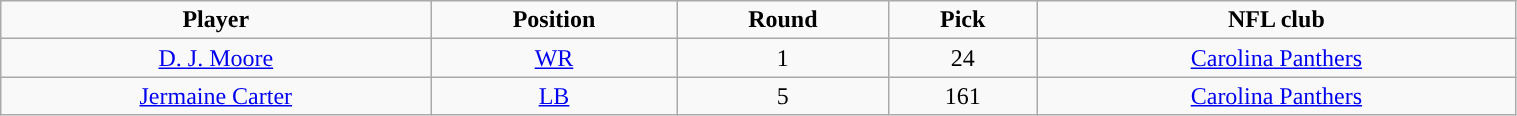<table class="wikitable" width="80%">
<tr align="center">
<td><strong>Player</strong></td>
<td><strong>Position</strong></td>
<td><strong>Round</strong></td>
<td><strong>Pick</strong></td>
<td><strong>NFL club</strong></td>
</tr>
<tr align="center" bgcolor="">
<td><a href='#'>D. J. Moore</a></td>
<td><a href='#'>WR</a></td>
<td>1</td>
<td>24</td>
<td><a href='#'>Carolina Panthers</a></td>
</tr>
<tr align="center" bgcolor="">
<td><a href='#'>Jermaine Carter</a></td>
<td><a href='#'>LB</a></td>
<td>5</td>
<td>161</td>
<td><a href='#'>Carolina Panthers</a></td>
</tr>
</table>
